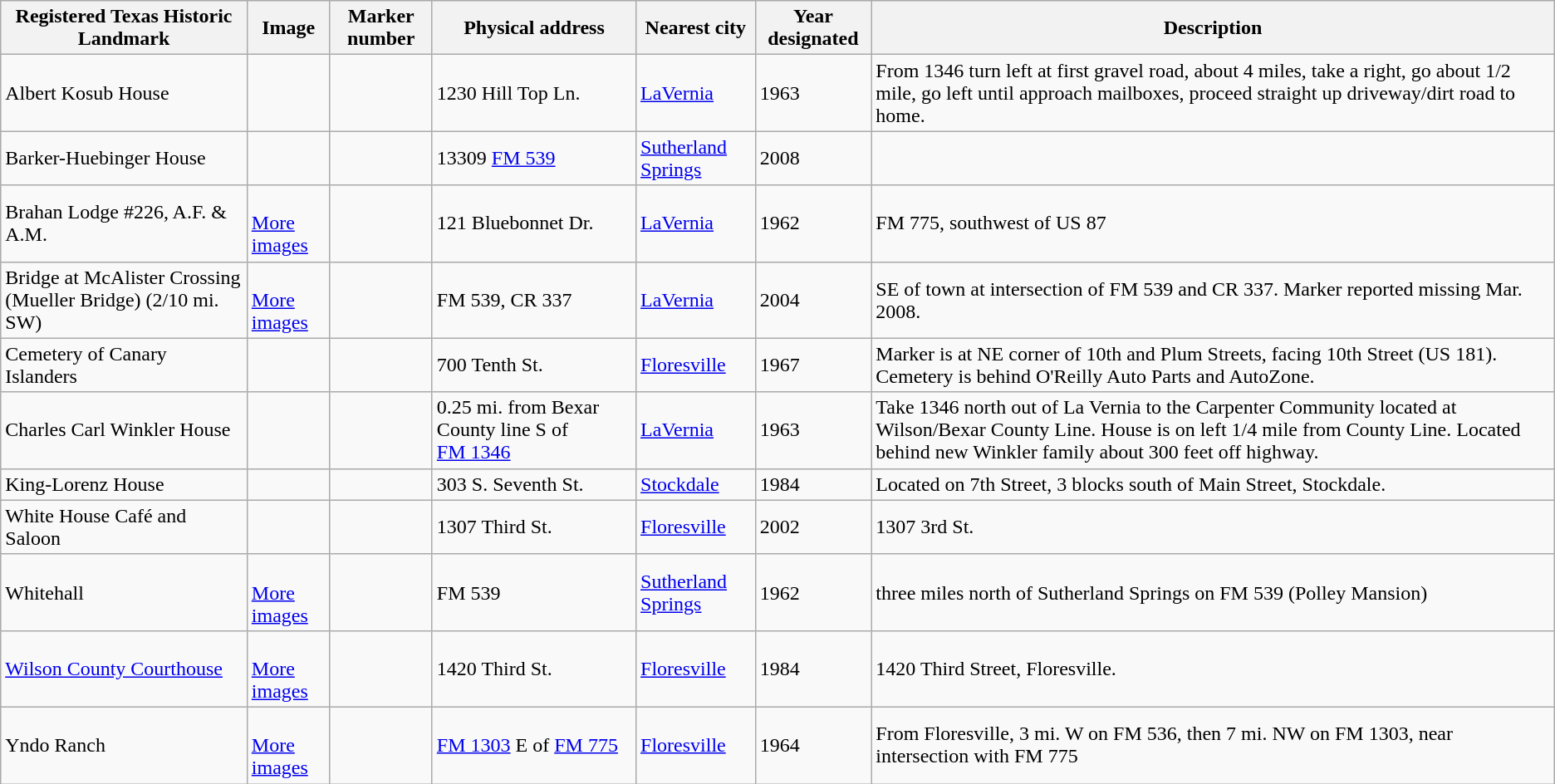<table class="wikitable sortable">
<tr>
<th>Registered Texas Historic Landmark</th>
<th>Image</th>
<th>Marker number</th>
<th>Physical address</th>
<th>Nearest city</th>
<th>Year designated</th>
<th>Description</th>
</tr>
<tr>
<td>Albert Kosub House</td>
<td></td>
<td></td>
<td>1230 Hill Top Ln.<br></td>
<td><a href='#'>LaVernia</a></td>
<td>1963</td>
<td>From 1346 turn left at first gravel road, about 4 miles, take a right, go about 1/2 mile, go left until approach mailboxes, proceed straight up driveway/dirt road to home.</td>
</tr>
<tr>
<td>Barker-Huebinger House</td>
<td></td>
<td></td>
<td>13309 <a href='#'>FM 539</a><br></td>
<td><a href='#'>Sutherland Springs</a></td>
<td>2008</td>
<td></td>
</tr>
<tr>
<td>Brahan Lodge #226, A.F. & A.M.</td>
<td><br> <a href='#'>More images</a></td>
<td></td>
<td>121 Bluebonnet Dr.<br></td>
<td><a href='#'>LaVernia</a></td>
<td>1962</td>
<td>FM 775, southwest of US 87</td>
</tr>
<tr>
<td>Bridge at McAlister Crossing (Mueller Bridge) (2/10 mi. SW)</td>
<td><br> <a href='#'>More images</a></td>
<td></td>
<td>FM 539, CR 337<br></td>
<td><a href='#'>LaVernia</a></td>
<td>2004</td>
<td>SE of town at intersection of FM 539 and CR 337. Marker reported missing Mar. 2008.</td>
</tr>
<tr>
<td>Cemetery of Canary Islanders</td>
<td></td>
<td></td>
<td>700 Tenth St.<br></td>
<td><a href='#'>Floresville</a></td>
<td>1967</td>
<td>Marker is at NE corner of 10th and Plum Streets, facing 10th Street (US 181). Cemetery is behind O'Reilly Auto Parts and AutoZone.</td>
</tr>
<tr>
<td>Charles Carl Winkler House</td>
<td></td>
<td></td>
<td>0.25 mi. from Bexar County line S of <a href='#'>FM 1346</a><br></td>
<td><a href='#'>LaVernia</a></td>
<td>1963</td>
<td>Take 1346 north out of La Vernia to the Carpenter Community located at Wilson/Bexar County Line. House is on left 1/4 mile from County Line. Located behind new Winkler family about 300 feet off highway.</td>
</tr>
<tr>
<td>King-Lorenz House</td>
<td></td>
<td></td>
<td>303 S. Seventh St.<br></td>
<td><a href='#'>Stockdale</a></td>
<td>1984</td>
<td>Located on 7th Street, 3 blocks south of Main Street, Stockdale.</td>
</tr>
<tr>
<td>White House Café and Saloon</td>
<td></td>
<td></td>
<td>1307 Third St.<br></td>
<td><a href='#'>Floresville</a></td>
<td>2002</td>
<td>1307 3rd St.</td>
</tr>
<tr>
<td>Whitehall</td>
<td><br> <a href='#'>More images</a></td>
<td></td>
<td>FM 539<br></td>
<td><a href='#'>Sutherland Springs</a></td>
<td>1962</td>
<td>three miles north of Sutherland Springs on FM 539 (Polley Mansion)</td>
</tr>
<tr>
<td><a href='#'>Wilson County Courthouse</a></td>
<td><br> <a href='#'>More images</a></td>
<td></td>
<td>1420 Third St.<br></td>
<td><a href='#'>Floresville</a></td>
<td>1984</td>
<td>1420 Third Street, Floresville.</td>
</tr>
<tr>
<td>Yndo Ranch</td>
<td><br> <a href='#'>More images</a></td>
<td></td>
<td><a href='#'>FM 1303</a> E of <a href='#'>FM 775</a><br></td>
<td><a href='#'>Floresville</a></td>
<td>1964</td>
<td>From Floresville, 3 mi. W on FM 536, then 7 mi. NW on FM 1303, near intersection with FM 775</td>
</tr>
</table>
